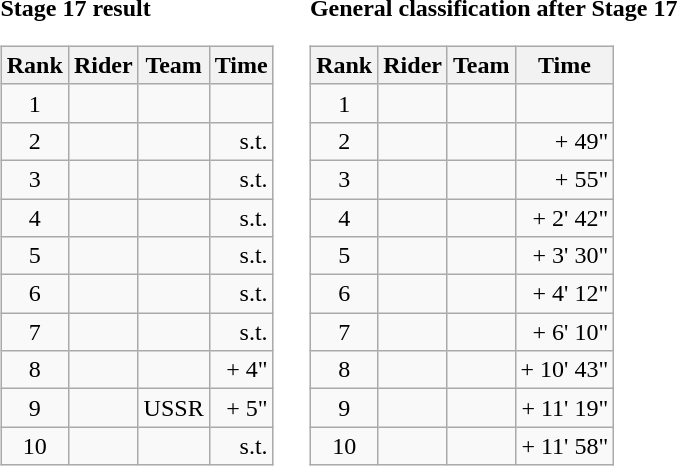<table>
<tr>
<td><strong>Stage 17 result</strong><br><table class="wikitable">
<tr>
<th scope="col">Rank</th>
<th scope="col">Rider</th>
<th scope="col">Team</th>
<th scope="col">Time</th>
</tr>
<tr>
<td style="text-align:center;">1</td>
<td></td>
<td></td>
<td style="text-align:right;"></td>
</tr>
<tr>
<td style="text-align:center;">2</td>
<td></td>
<td></td>
<td style="text-align:right;">s.t.</td>
</tr>
<tr>
<td style="text-align:center;">3</td>
<td></td>
<td></td>
<td style="text-align:right;">s.t.</td>
</tr>
<tr>
<td style="text-align:center;">4</td>
<td></td>
<td></td>
<td style="text-align:right;">s.t.</td>
</tr>
<tr>
<td style="text-align:center;">5</td>
<td></td>
<td></td>
<td style="text-align:right;">s.t.</td>
</tr>
<tr>
<td style="text-align:center;">6</td>
<td></td>
<td></td>
<td style="text-align:right;">s.t.</td>
</tr>
<tr>
<td style="text-align:center;">7</td>
<td></td>
<td></td>
<td style="text-align:right;">s.t.</td>
</tr>
<tr>
<td style="text-align:center;">8</td>
<td></td>
<td></td>
<td style="text-align:right;">+ 4"</td>
</tr>
<tr>
<td style="text-align:center;">9</td>
<td></td>
<td>USSR</td>
<td style="text-align:right;">+ 5"</td>
</tr>
<tr>
<td style="text-align:center;">10</td>
<td></td>
<td></td>
<td style="text-align:right;">s.t.</td>
</tr>
</table>
</td>
<td></td>
<td><strong>General classification after Stage 17</strong><br><table class="wikitable">
<tr>
<th scope="col">Rank</th>
<th scope="col">Rider</th>
<th scope="col">Team</th>
<th scope="col">Time</th>
</tr>
<tr>
<td style="text-align:center;">1</td>
<td></td>
<td></td>
<td style="text-align:right;"></td>
</tr>
<tr>
<td style="text-align:center;">2</td>
<td></td>
<td></td>
<td style="text-align:right;">+ 49"</td>
</tr>
<tr>
<td style="text-align:center;">3</td>
<td></td>
<td></td>
<td style="text-align:right;">+ 55"</td>
</tr>
<tr>
<td style="text-align:center;">4</td>
<td></td>
<td></td>
<td style="text-align:right;">+ 2' 42"</td>
</tr>
<tr>
<td style="text-align:center;">5</td>
<td></td>
<td></td>
<td style="text-align:right;">+ 3' 30"</td>
</tr>
<tr>
<td style="text-align:center;">6</td>
<td></td>
<td></td>
<td style="text-align:right;">+ 4' 12"</td>
</tr>
<tr>
<td style="text-align:center;">7</td>
<td></td>
<td></td>
<td style="text-align:right;">+ 6' 10"</td>
</tr>
<tr>
<td style="text-align:center;">8</td>
<td></td>
<td></td>
<td style="text-align:right;">+ 10' 43"</td>
</tr>
<tr>
<td style="text-align:center;">9</td>
<td></td>
<td></td>
<td style="text-align:right;">+ 11' 19"</td>
</tr>
<tr>
<td style="text-align:center;">10</td>
<td></td>
<td></td>
<td style="text-align:right;">+ 11' 58"</td>
</tr>
</table>
</td>
</tr>
</table>
